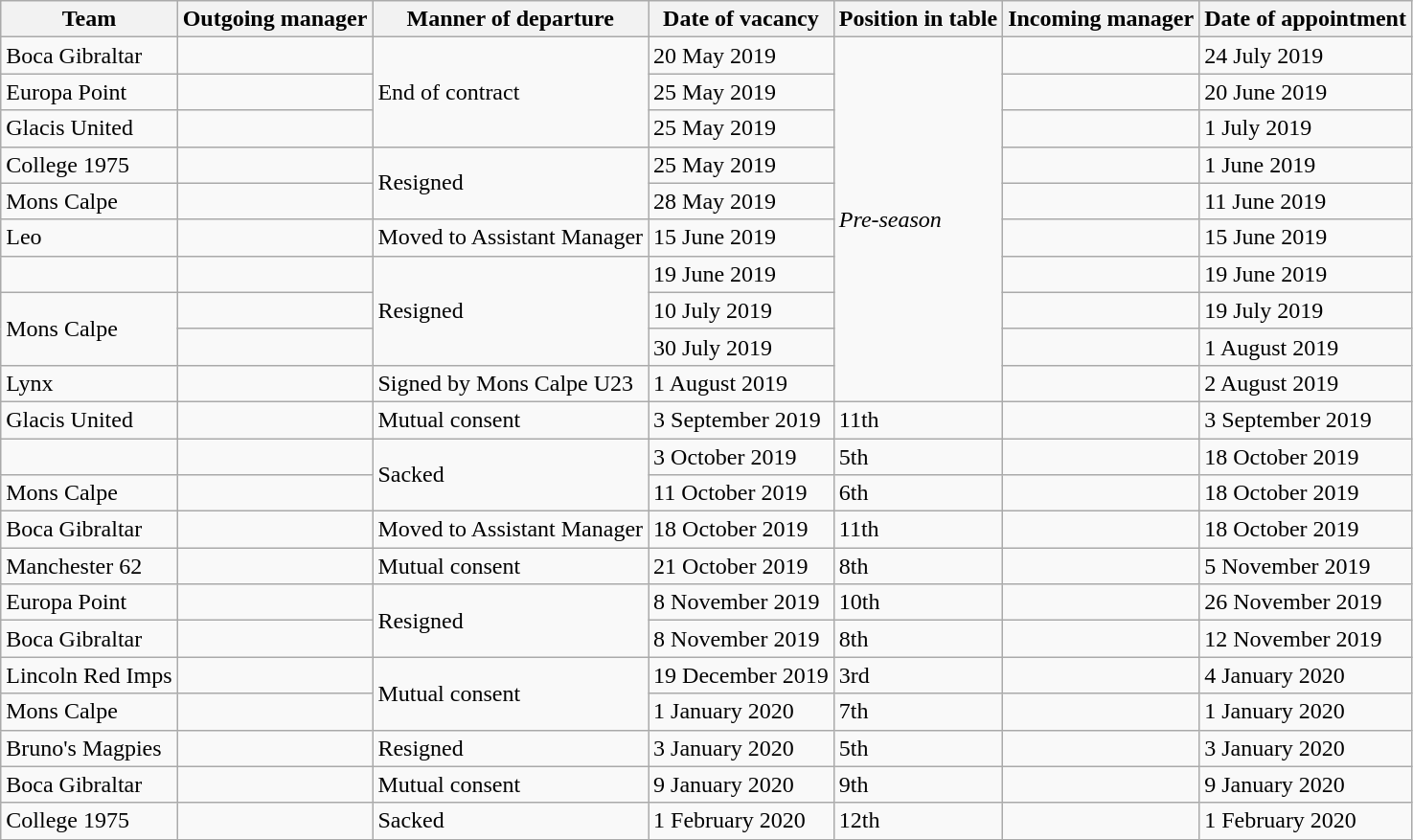<table class="wikitable sortable">
<tr>
<th>Team</th>
<th>Outgoing manager</th>
<th>Manner of departure</th>
<th>Date of vacancy</th>
<th>Position in table</th>
<th>Incoming manager</th>
<th>Date of appointment</th>
</tr>
<tr>
<td>Boca Gibraltar</td>
<td></td>
<td rowspan="3">End of contract</td>
<td>20 May 2019</td>
<td rowspan="10"><em>Pre-season</em></td>
<td></td>
<td>24 July 2019</td>
</tr>
<tr>
<td>Europa Point</td>
<td></td>
<td>25 May 2019</td>
<td></td>
<td>20 June 2019</td>
</tr>
<tr>
<td>Glacis United</td>
<td></td>
<td>25 May 2019</td>
<td></td>
<td>1 July 2019</td>
</tr>
<tr>
<td>College 1975</td>
<td></td>
<td rowspan="2">Resigned</td>
<td>25 May 2019</td>
<td></td>
<td>1 June 2019</td>
</tr>
<tr>
<td>Mons Calpe</td>
<td></td>
<td>28 May 2019</td>
<td></td>
<td>11 June 2019</td>
</tr>
<tr>
<td>Leo</td>
<td></td>
<td>Moved to Assistant Manager</td>
<td>15 June 2019</td>
<td></td>
<td>15 June 2019</td>
</tr>
<tr>
<td></td>
<td></td>
<td rowspan="3">Resigned</td>
<td>19 June 2019</td>
<td></td>
<td>19 June 2019</td>
</tr>
<tr>
<td rowspan="2">Mons Calpe</td>
<td></td>
<td>10 July 2019</td>
<td></td>
<td>19 July 2019</td>
</tr>
<tr>
<td></td>
<td>30 July 2019</td>
<td></td>
<td>1 August 2019</td>
</tr>
<tr>
<td>Lynx</td>
<td></td>
<td>Signed by Mons Calpe U23</td>
<td>1 August 2019</td>
<td></td>
<td>2 August 2019</td>
</tr>
<tr>
<td>Glacis United</td>
<td></td>
<td>Mutual consent</td>
<td>3 September 2019</td>
<td>11th</td>
<td></td>
<td>3 September 2019</td>
</tr>
<tr>
<td></td>
<td></td>
<td rowspan=2>Sacked</td>
<td>3 October 2019</td>
<td>5th</td>
<td></td>
<td>18 October 2019</td>
</tr>
<tr>
<td>Mons Calpe</td>
<td></td>
<td>11 October 2019</td>
<td>6th</td>
<td></td>
<td>18 October 2019</td>
</tr>
<tr>
<td>Boca Gibraltar</td>
<td></td>
<td>Moved to Assistant Manager</td>
<td>18 October 2019</td>
<td>11th</td>
<td></td>
<td>18 October 2019</td>
</tr>
<tr>
<td>Manchester 62</td>
<td></td>
<td>Mutual consent</td>
<td>21 October 2019</td>
<td>8th</td>
<td></td>
<td>5 November 2019</td>
</tr>
<tr>
<td>Europa Point</td>
<td></td>
<td rowspan=2>Resigned</td>
<td>8 November 2019</td>
<td>10th</td>
<td></td>
<td>26 November 2019</td>
</tr>
<tr>
<td>Boca Gibraltar</td>
<td></td>
<td>8 November 2019</td>
<td>8th</td>
<td></td>
<td>12 November 2019</td>
</tr>
<tr>
<td>Lincoln Red Imps</td>
<td></td>
<td rowspan=2>Mutual consent</td>
<td>19 December 2019</td>
<td>3rd</td>
<td></td>
<td>4 January 2020</td>
</tr>
<tr>
<td>Mons Calpe</td>
<td></td>
<td>1 January 2020</td>
<td>7th</td>
<td></td>
<td>1 January 2020</td>
</tr>
<tr>
<td>Bruno's Magpies</td>
<td></td>
<td>Resigned</td>
<td>3 January 2020</td>
<td>5th</td>
<td></td>
<td>3 January 2020</td>
</tr>
<tr>
<td>Boca Gibraltar</td>
<td></td>
<td>Mutual consent</td>
<td>9 January 2020</td>
<td>9th</td>
<td></td>
<td>9 January 2020</td>
</tr>
<tr>
<td>College 1975</td>
<td></td>
<td>Sacked</td>
<td>1 February 2020</td>
<td>12th</td>
<td></td>
<td>1 February 2020</td>
</tr>
</table>
